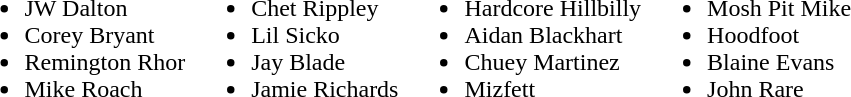<table>
<tr>
<td valign=top><br><ul><li>JW Dalton</li><li>Corey Bryant</li><li>Remington Rhor</li><li>Mike Roach</li></ul></td>
<td valign=top><br><ul><li>Chet Rippley</li><li>Lil Sicko</li><li>Jay Blade</li><li>Jamie Richards</li></ul></td>
<td valign=top><br><ul><li>Hardcore Hillbilly</li><li>Aidan Blackhart</li><li>Chuey Martinez</li><li>Mizfett</li></ul></td>
<td valign=top><br><ul><li>Mosh Pit Mike</li><li>Hoodfoot</li><li>Blaine Evans</li><li>John Rare</li></ul></td>
</tr>
</table>
